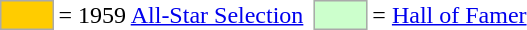<table>
<tr>
<td style="background-color:#FFCC00; border:1px solid #aaaaaa; width:2em;"></td>
<td>= 1959 <a href='#'>All-Star Selection</a></td>
<td></td>
<td style="background-color:#CCFFCC; border:1px solid #aaaaaa; width:2em;"></td>
<td>= <a href='#'>Hall of Famer</a></td>
</tr>
</table>
